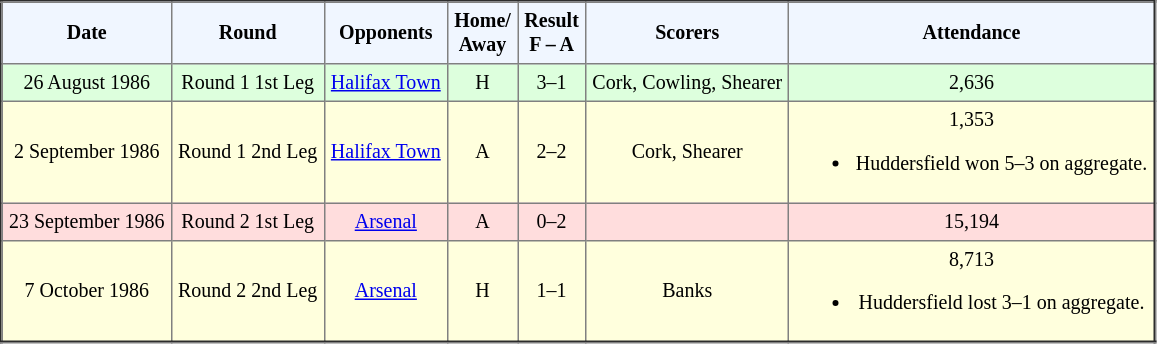<table border="2" cellpadding="4" style="border-collapse:collapse; text-align:center; font-size:smaller;">
<tr style="background:#f0f6ff;">
<th><strong>Date</strong></th>
<th><strong>Round</strong></th>
<th><strong>Opponents</strong></th>
<th><strong>Home/<br>Away</strong></th>
<th><strong>Result<br>F – A</strong></th>
<th><strong>Scorers</strong></th>
<th><strong>Attendance</strong></th>
</tr>
<tr bgcolor="#ddffdd">
<td>26 August 1986</td>
<td>Round 1 1st Leg</td>
<td><a href='#'>Halifax Town</a></td>
<td>H</td>
<td>3–1</td>
<td>Cork, Cowling, Shearer</td>
<td>2,636</td>
</tr>
<tr bgcolor="#ffffdd">
<td>2 September 1986</td>
<td>Round 1 2nd Leg</td>
<td><a href='#'>Halifax Town</a></td>
<td>A</td>
<td>2–2</td>
<td>Cork, Shearer</td>
<td>1,353<br><ul><li>Huddersfield won 5–3 on aggregate.</li></ul></td>
</tr>
<tr bgcolor="#ffdddd">
<td>23 September 1986</td>
<td>Round 2 1st Leg</td>
<td><a href='#'>Arsenal</a></td>
<td>A</td>
<td>0–2</td>
<td></td>
<td>15,194</td>
</tr>
<tr bgcolor="#ffffdd">
<td>7 October 1986</td>
<td>Round 2 2nd Leg</td>
<td><a href='#'>Arsenal</a></td>
<td>H</td>
<td>1–1</td>
<td>Banks</td>
<td>8,713<br><ul><li>Huddersfield lost 3–1 on aggregate.</li></ul></td>
</tr>
</table>
